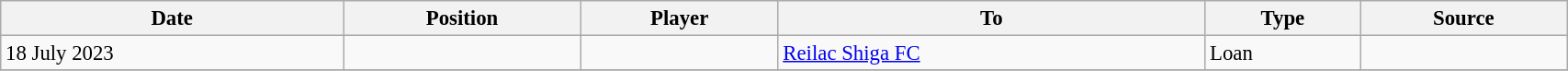<table class="wikitable sortable" style="width:90%; text-align:center; font-size:95%; text-align:left;">
<tr>
<th>Date</th>
<th>Position</th>
<th>Player</th>
<th>To</th>
<th>Type</th>
<th>Source</th>
</tr>
<tr>
<td>18 July 2023</td>
<td></td>
<td></td>
<td> <a href='#'>Reilac Shiga FC</a></td>
<td>Loan</td>
<td></td>
</tr>
<tr>
</tr>
</table>
